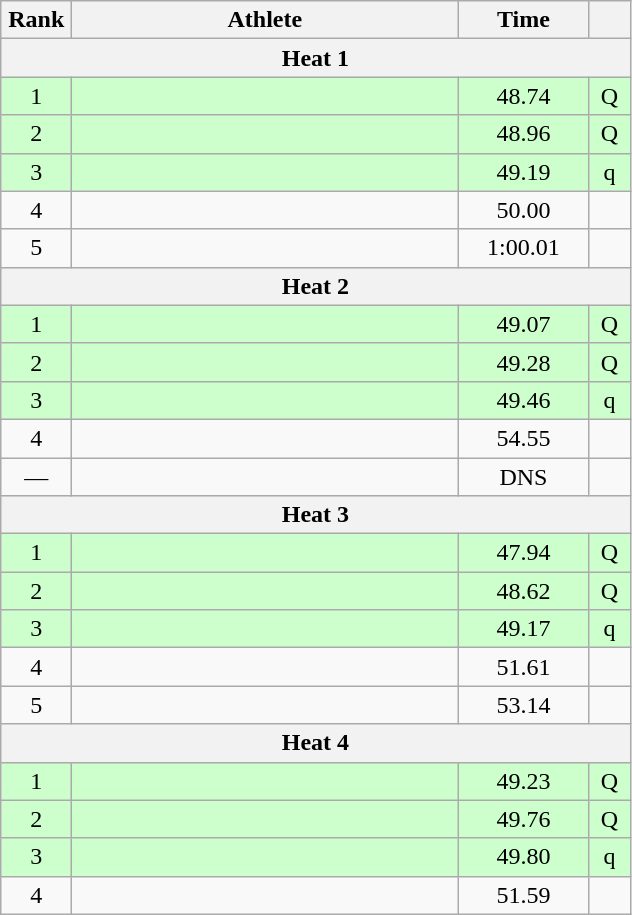<table class=wikitable style="text-align:center">
<tr>
<th width=40>Rank</th>
<th width=250>Athlete</th>
<th width=80>Time</th>
<th width=20></th>
</tr>
<tr>
<th colspan=4>Heat 1</th>
</tr>
<tr bgcolor="ccffcc">
<td>1</td>
<td align=left></td>
<td>48.74</td>
<td>Q</td>
</tr>
<tr bgcolor="ccffcc">
<td>2</td>
<td align=left></td>
<td>48.96</td>
<td>Q</td>
</tr>
<tr bgcolor="ccffcc">
<td>3</td>
<td align=left></td>
<td>49.19</td>
<td>q</td>
</tr>
<tr>
<td>4</td>
<td align=left></td>
<td>50.00</td>
<td></td>
</tr>
<tr>
<td>5</td>
<td align=left></td>
<td>1:00.01</td>
<td></td>
</tr>
<tr>
<th colspan=4>Heat 2</th>
</tr>
<tr bgcolor="ccffcc">
<td>1</td>
<td align=left></td>
<td>49.07</td>
<td>Q</td>
</tr>
<tr bgcolor="ccffcc">
<td>2</td>
<td align=left></td>
<td>49.28</td>
<td>Q</td>
</tr>
<tr bgcolor="ccffcc">
<td>3</td>
<td align=left></td>
<td>49.46</td>
<td>q</td>
</tr>
<tr>
<td>4</td>
<td align=left></td>
<td>54.55</td>
<td></td>
</tr>
<tr>
<td>—</td>
<td align=left></td>
<td>DNS</td>
<td></td>
</tr>
<tr>
<th colspan=4>Heat 3</th>
</tr>
<tr bgcolor="ccffcc">
<td>1</td>
<td align=left></td>
<td>47.94</td>
<td>Q</td>
</tr>
<tr bgcolor="ccffcc">
<td>2</td>
<td align=left></td>
<td>48.62</td>
<td>Q</td>
</tr>
<tr bgcolor="ccffcc">
<td>3</td>
<td align=left></td>
<td>49.17</td>
<td>q</td>
</tr>
<tr>
<td>4</td>
<td align=left></td>
<td>51.61</td>
<td></td>
</tr>
<tr>
<td>5</td>
<td align=left></td>
<td>53.14</td>
<td></td>
</tr>
<tr>
<th colspan=4>Heat 4</th>
</tr>
<tr bgcolor="ccffcc">
<td>1</td>
<td align=left></td>
<td>49.23</td>
<td>Q</td>
</tr>
<tr bgcolor="ccffcc">
<td>2</td>
<td align=left></td>
<td>49.76</td>
<td>Q</td>
</tr>
<tr bgcolor="ccffcc">
<td>3</td>
<td align=left></td>
<td>49.80</td>
<td>q</td>
</tr>
<tr>
<td>4</td>
<td align=left></td>
<td>51.59</td>
<td></td>
</tr>
</table>
